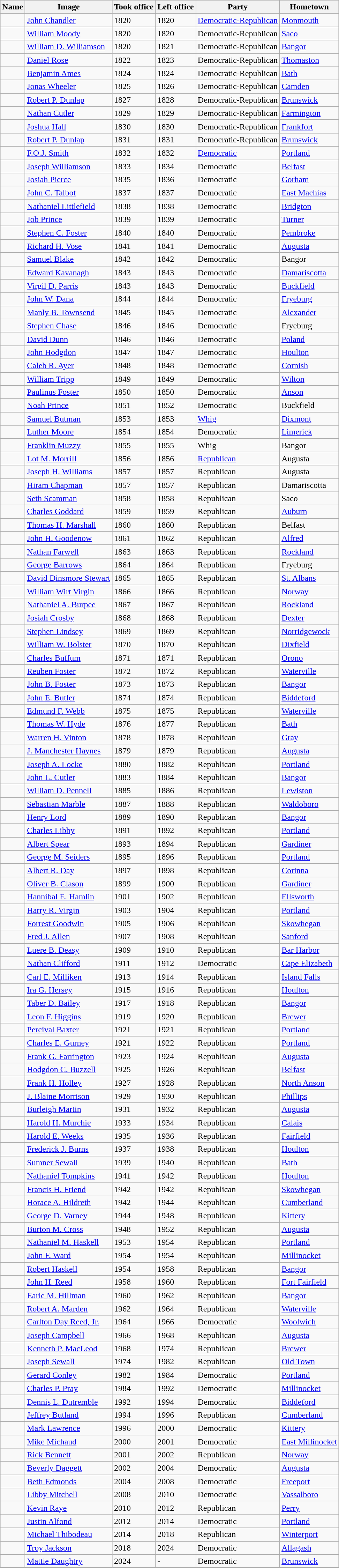<table class=wikitable>
<tr>
<th>Name</th>
<th>Image</th>
<th>Took office</th>
<th>Left office</th>
<th>Party</th>
<th>Hometown</th>
</tr>
<tr>
<td></td>
<td><a href='#'>John Chandler</a></td>
<td>1820</td>
<td>1820</td>
<td><a href='#'>Democratic-Republican</a></td>
<td><a href='#'>Monmouth</a></td>
</tr>
<tr>
<td></td>
<td><a href='#'>William Moody</a></td>
<td>1820</td>
<td>1820</td>
<td>Democratic-Republican</td>
<td><a href='#'>Saco</a></td>
</tr>
<tr>
<td></td>
<td><a href='#'>William D. Williamson</a></td>
<td>1820</td>
<td>1821</td>
<td>Democratic-Republican</td>
<td><a href='#'>Bangor</a></td>
</tr>
<tr>
<td></td>
<td><a href='#'>Daniel Rose</a></td>
<td>1822</td>
<td>1823</td>
<td>Democratic-Republican</td>
<td><a href='#'>Thomaston</a></td>
</tr>
<tr>
<td></td>
<td><a href='#'>Benjamin Ames</a></td>
<td>1824</td>
<td>1824</td>
<td>Democratic-Republican</td>
<td><a href='#'>Bath</a></td>
</tr>
<tr>
<td></td>
<td><a href='#'>Jonas Wheeler</a></td>
<td>1825</td>
<td>1826</td>
<td>Democratic-Republican</td>
<td><a href='#'>Camden</a></td>
</tr>
<tr>
<td></td>
<td><a href='#'>Robert P. Dunlap</a></td>
<td>1827</td>
<td>1828</td>
<td>Democratic-Republican</td>
<td><a href='#'>Brunswick</a></td>
</tr>
<tr>
<td></td>
<td><a href='#'>Nathan Cutler</a></td>
<td>1829</td>
<td>1829</td>
<td>Democratic-Republican</td>
<td><a href='#'>Farmington</a></td>
</tr>
<tr>
<td></td>
<td><a href='#'>Joshua Hall</a></td>
<td>1830</td>
<td>1830</td>
<td>Democratic-Republican</td>
<td><a href='#'>Frankfort</a></td>
</tr>
<tr>
<td></td>
<td><a href='#'>Robert P. Dunlap</a></td>
<td>1831</td>
<td>1831</td>
<td>Democratic-Republican</td>
<td><a href='#'>Brunswick</a></td>
</tr>
<tr>
<td></td>
<td><a href='#'>F.O.J. Smith</a></td>
<td>1832</td>
<td>1832</td>
<td><a href='#'>Democratic</a></td>
<td><a href='#'>Portland</a></td>
</tr>
<tr>
<td></td>
<td><a href='#'>Joseph Williamson</a></td>
<td>1833</td>
<td>1834</td>
<td>Democratic</td>
<td><a href='#'>Belfast</a></td>
</tr>
<tr>
<td></td>
<td><a href='#'>Josiah Pierce</a></td>
<td>1835</td>
<td>1836</td>
<td>Democratic</td>
<td><a href='#'>Gorham</a></td>
</tr>
<tr>
<td></td>
<td><a href='#'>John C. Talbot</a></td>
<td>1837</td>
<td>1837</td>
<td>Democratic</td>
<td><a href='#'>East Machias</a></td>
</tr>
<tr>
<td></td>
<td><a href='#'>Nathaniel Littlefield</a></td>
<td>1838</td>
<td>1838</td>
<td>Democratic</td>
<td><a href='#'>Bridgton</a></td>
</tr>
<tr>
<td></td>
<td><a href='#'>Job Prince</a></td>
<td>1839</td>
<td>1839</td>
<td>Democratic</td>
<td><a href='#'>Turner</a></td>
</tr>
<tr>
<td></td>
<td><a href='#'>Stephen C. Foster</a></td>
<td>1840</td>
<td>1840</td>
<td>Democratic</td>
<td><a href='#'>Pembroke</a></td>
</tr>
<tr>
<td></td>
<td><a href='#'>Richard H. Vose</a></td>
<td>1841</td>
<td>1841</td>
<td>Democratic</td>
<td><a href='#'>Augusta</a></td>
</tr>
<tr>
<td></td>
<td><a href='#'>Samuel Blake</a></td>
<td>1842</td>
<td>1842</td>
<td>Democratic</td>
<td>Bangor</td>
</tr>
<tr>
<td></td>
<td><a href='#'>Edward Kavanagh</a></td>
<td>1843</td>
<td>1843</td>
<td>Democratic</td>
<td><a href='#'>Damariscotta</a></td>
</tr>
<tr>
<td></td>
<td><a href='#'>Virgil D. Parris</a></td>
<td>1843</td>
<td>1843</td>
<td>Democratic</td>
<td><a href='#'>Buckfield</a></td>
</tr>
<tr>
<td></td>
<td><a href='#'>John W. Dana</a></td>
<td>1844</td>
<td>1844</td>
<td>Democratic</td>
<td><a href='#'>Fryeburg</a></td>
</tr>
<tr>
<td></td>
<td><a href='#'>Manly B. Townsend</a></td>
<td>1845</td>
<td>1845</td>
<td>Democratic</td>
<td><a href='#'>Alexander</a></td>
</tr>
<tr>
<td></td>
<td><a href='#'>Stephen Chase</a></td>
<td>1846</td>
<td>1846</td>
<td>Democratic</td>
<td>Fryeburg</td>
</tr>
<tr>
<td></td>
<td><a href='#'>David Dunn</a></td>
<td>1846</td>
<td>1846</td>
<td>Democratic</td>
<td><a href='#'>Poland</a></td>
</tr>
<tr>
<td></td>
<td><a href='#'>John Hodgdon</a></td>
<td>1847</td>
<td>1847</td>
<td>Democratic</td>
<td><a href='#'>Houlton</a></td>
</tr>
<tr>
<td></td>
<td><a href='#'>Caleb R. Ayer</a></td>
<td>1848</td>
<td>1848</td>
<td>Democratic</td>
<td><a href='#'>Cornish</a></td>
</tr>
<tr>
<td></td>
<td><a href='#'>William Tripp</a></td>
<td>1849</td>
<td>1849</td>
<td>Democratic</td>
<td><a href='#'>Wilton</a></td>
</tr>
<tr>
<td></td>
<td><a href='#'>Paulinus Foster</a></td>
<td>1850</td>
<td>1850</td>
<td>Democratic</td>
<td><a href='#'>Anson</a></td>
</tr>
<tr>
<td></td>
<td><a href='#'>Noah Prince</a></td>
<td>1851</td>
<td>1852</td>
<td>Democratic</td>
<td>Buckfield</td>
</tr>
<tr>
<td></td>
<td><a href='#'>Samuel Butman</a></td>
<td>1853</td>
<td>1853</td>
<td><a href='#'>Whig</a></td>
<td><a href='#'>Dixmont</a></td>
</tr>
<tr>
<td></td>
<td><a href='#'>Luther Moore</a></td>
<td>1854</td>
<td>1854</td>
<td>Democratic</td>
<td><a href='#'>Limerick</a></td>
</tr>
<tr>
<td></td>
<td><a href='#'>Franklin Muzzy</a></td>
<td>1855</td>
<td>1855</td>
<td>Whig</td>
<td>Bangor</td>
</tr>
<tr>
<td></td>
<td><a href='#'>Lot M. Morrill</a></td>
<td>1856</td>
<td>1856</td>
<td><a href='#'>Republican</a></td>
<td>Augusta</td>
</tr>
<tr>
<td></td>
<td><a href='#'>Joseph H. Williams</a></td>
<td>1857</td>
<td>1857</td>
<td>Republican</td>
<td>Augusta</td>
</tr>
<tr>
<td></td>
<td><a href='#'>Hiram Chapman</a></td>
<td>1857</td>
<td>1857</td>
<td>Republican</td>
<td>Damariscotta</td>
</tr>
<tr>
<td></td>
<td><a href='#'>Seth Scamman</a></td>
<td>1858</td>
<td>1858</td>
<td>Republican</td>
<td>Saco</td>
</tr>
<tr>
<td></td>
<td><a href='#'>Charles Goddard</a></td>
<td>1859</td>
<td>1859</td>
<td>Republican</td>
<td><a href='#'>Auburn</a></td>
</tr>
<tr>
<td></td>
<td><a href='#'>Thomas H. Marshall</a></td>
<td>1860</td>
<td>1860</td>
<td>Republican</td>
<td>Belfast</td>
</tr>
<tr>
<td></td>
<td><a href='#'>John H. Goodenow</a></td>
<td>1861</td>
<td>1862</td>
<td>Republican</td>
<td><a href='#'>Alfred</a></td>
</tr>
<tr>
<td></td>
<td><a href='#'>Nathan Farwell</a></td>
<td>1863</td>
<td>1863</td>
<td>Republican</td>
<td><a href='#'>Rockland</a></td>
</tr>
<tr>
<td></td>
<td><a href='#'>George Barrows</a></td>
<td>1864</td>
<td>1864</td>
<td>Republican</td>
<td>Fryeburg</td>
</tr>
<tr>
<td></td>
<td><a href='#'>David Dinsmore Stewart</a></td>
<td>1865</td>
<td>1865</td>
<td>Republican</td>
<td><a href='#'>St. Albans</a></td>
</tr>
<tr>
<td></td>
<td><a href='#'>William Wirt Virgin</a></td>
<td>1866</td>
<td>1866</td>
<td>Republican</td>
<td><a href='#'>Norway</a></td>
</tr>
<tr>
<td></td>
<td><a href='#'>Nathaniel A. Burpee</a></td>
<td>1867</td>
<td>1867</td>
<td>Republican</td>
<td><a href='#'>Rockland</a></td>
</tr>
<tr>
<td></td>
<td><a href='#'>Josiah Crosby</a></td>
<td>1868</td>
<td>1868</td>
<td>Republican</td>
<td><a href='#'>Dexter</a></td>
</tr>
<tr>
<td></td>
<td><a href='#'>Stephen Lindsey</a></td>
<td>1869</td>
<td>1869</td>
<td>Republican</td>
<td><a href='#'>Norridgewock</a></td>
</tr>
<tr>
<td></td>
<td><a href='#'>William W. Bolster</a></td>
<td>1870</td>
<td>1870</td>
<td>Republican</td>
<td><a href='#'>Dixfield</a></td>
</tr>
<tr>
<td></td>
<td><a href='#'>Charles Buffum</a></td>
<td>1871</td>
<td>1871</td>
<td>Republican</td>
<td><a href='#'>Orono</a></td>
</tr>
<tr>
<td></td>
<td><a href='#'>Reuben Foster</a></td>
<td>1872</td>
<td>1872</td>
<td>Republican</td>
<td><a href='#'>Waterville</a></td>
</tr>
<tr>
<td></td>
<td><a href='#'>John B. Foster</a></td>
<td>1873</td>
<td>1873</td>
<td>Republican</td>
<td><a href='#'>Bangor</a></td>
</tr>
<tr>
<td></td>
<td><a href='#'>John E. Butler</a></td>
<td>1874</td>
<td>1874</td>
<td>Republican</td>
<td><a href='#'>Biddeford</a></td>
</tr>
<tr>
<td></td>
<td><a href='#'>Edmund F. Webb</a></td>
<td>1875</td>
<td>1875</td>
<td>Republican</td>
<td><a href='#'>Waterville</a></td>
</tr>
<tr>
<td></td>
<td><a href='#'>Thomas W. Hyde</a></td>
<td>1876</td>
<td>1877</td>
<td>Republican</td>
<td><a href='#'>Bath</a></td>
</tr>
<tr>
<td></td>
<td><a href='#'>Warren H. Vinton</a></td>
<td>1878</td>
<td>1878</td>
<td>Republican</td>
<td><a href='#'>Gray</a></td>
</tr>
<tr>
<td></td>
<td><a href='#'>J. Manchester Haynes</a></td>
<td>1879</td>
<td>1879</td>
<td>Republican</td>
<td><a href='#'>Augusta</a></td>
</tr>
<tr>
<td></td>
<td><a href='#'>Joseph A. Locke</a></td>
<td>1880</td>
<td>1882</td>
<td>Republican</td>
<td><a href='#'>Portland</a></td>
</tr>
<tr>
<td></td>
<td><a href='#'>John L. Cutler</a></td>
<td>1883</td>
<td>1884</td>
<td>Republican</td>
<td><a href='#'>Bangor</a></td>
</tr>
<tr>
<td></td>
<td><a href='#'>William D. Pennell</a></td>
<td>1885</td>
<td>1886</td>
<td>Republican</td>
<td><a href='#'>Lewiston</a></td>
</tr>
<tr>
<td></td>
<td><a href='#'>Sebastian Marble</a></td>
<td>1887</td>
<td>1888</td>
<td>Republican</td>
<td><a href='#'>Waldoboro</a></td>
</tr>
<tr>
<td></td>
<td><a href='#'>Henry Lord</a></td>
<td>1889</td>
<td>1890</td>
<td>Republican</td>
<td><a href='#'>Bangor</a></td>
</tr>
<tr>
<td></td>
<td><a href='#'>Charles Libby</a></td>
<td>1891</td>
<td>1892</td>
<td>Republican</td>
<td><a href='#'>Portland</a></td>
</tr>
<tr>
<td></td>
<td><a href='#'>Albert Spear</a></td>
<td>1893</td>
<td>1894</td>
<td>Republican</td>
<td><a href='#'>Gardiner</a></td>
</tr>
<tr>
<td></td>
<td><a href='#'>George M. Seiders</a></td>
<td>1895</td>
<td>1896</td>
<td>Republican</td>
<td><a href='#'>Portland</a></td>
</tr>
<tr>
<td></td>
<td><a href='#'>Albert R. Day</a></td>
<td>1897</td>
<td>1898</td>
<td>Republican</td>
<td><a href='#'>Corinna</a></td>
</tr>
<tr>
<td></td>
<td><a href='#'>Oliver B. Clason</a></td>
<td>1899</td>
<td>1900</td>
<td>Republican</td>
<td><a href='#'>Gardiner</a></td>
</tr>
<tr>
<td></td>
<td><a href='#'>Hannibal E. Hamlin</a></td>
<td>1901</td>
<td>1902</td>
<td>Republican</td>
<td><a href='#'>Ellsworth</a></td>
</tr>
<tr>
<td></td>
<td><a href='#'>Harry R. Virgin</a></td>
<td>1903</td>
<td>1904</td>
<td>Republican</td>
<td><a href='#'>Portland</a></td>
</tr>
<tr>
<td></td>
<td><a href='#'>Forrest Goodwin</a></td>
<td>1905</td>
<td>1906</td>
<td>Republican</td>
<td><a href='#'>Skowhegan</a></td>
</tr>
<tr>
<td></td>
<td><a href='#'>Fred J. Allen</a></td>
<td>1907</td>
<td>1908</td>
<td>Republican</td>
<td><a href='#'>Sanford</a></td>
</tr>
<tr>
<td></td>
<td><a href='#'>Luere B. Deasy</a></td>
<td>1909</td>
<td>1910</td>
<td>Republican</td>
<td><a href='#'>Bar Harbor</a></td>
</tr>
<tr>
<td></td>
<td><a href='#'>Nathan Clifford</a></td>
<td>1911</td>
<td>1912</td>
<td>Democratic</td>
<td><a href='#'>Cape Elizabeth</a></td>
</tr>
<tr>
<td></td>
<td><a href='#'>Carl E. Milliken</a></td>
<td>1913</td>
<td>1914</td>
<td>Republican</td>
<td><a href='#'>Island Falls</a></td>
</tr>
<tr>
<td></td>
<td><a href='#'>Ira G. Hersey</a></td>
<td>1915</td>
<td>1916</td>
<td>Republican</td>
<td><a href='#'>Houlton</a></td>
</tr>
<tr>
<td></td>
<td><a href='#'>Taber D. Bailey</a></td>
<td>1917</td>
<td>1918</td>
<td>Republican</td>
<td><a href='#'>Bangor</a></td>
</tr>
<tr>
<td></td>
<td><a href='#'>Leon F. Higgins</a></td>
<td>1919</td>
<td>1920</td>
<td>Republican</td>
<td><a href='#'>Brewer</a></td>
</tr>
<tr>
<td></td>
<td><a href='#'>Percival Baxter</a></td>
<td>1921</td>
<td>1921</td>
<td>Republican</td>
<td><a href='#'>Portland</a></td>
</tr>
<tr>
<td></td>
<td><a href='#'>Charles E. Gurney</a></td>
<td>1921</td>
<td>1922</td>
<td>Republican</td>
<td><a href='#'>Portland</a></td>
</tr>
<tr>
<td></td>
<td><a href='#'>Frank G. Farrington</a></td>
<td>1923</td>
<td>1924</td>
<td>Republican</td>
<td><a href='#'>Augusta</a></td>
</tr>
<tr>
<td></td>
<td><a href='#'>Hodgdon C. Buzzell</a></td>
<td>1925</td>
<td>1926</td>
<td>Republican</td>
<td><a href='#'>Belfast</a></td>
</tr>
<tr>
<td></td>
<td><a href='#'>Frank H. Holley</a></td>
<td>1927</td>
<td>1928</td>
<td>Republican</td>
<td><a href='#'>North Anson</a></td>
</tr>
<tr>
<td></td>
<td><a href='#'>J. Blaine Morrison</a></td>
<td>1929</td>
<td>1930</td>
<td>Republican</td>
<td><a href='#'>Phillips</a></td>
</tr>
<tr>
<td></td>
<td><a href='#'>Burleigh Martin</a></td>
<td>1931</td>
<td>1932</td>
<td>Republican</td>
<td><a href='#'>Augusta</a></td>
</tr>
<tr>
<td></td>
<td><a href='#'>Harold H. Murchie</a></td>
<td>1933</td>
<td>1934</td>
<td>Republican</td>
<td><a href='#'>Calais</a></td>
</tr>
<tr>
<td></td>
<td><a href='#'>Harold E. Weeks</a></td>
<td>1935</td>
<td>1936</td>
<td>Republican</td>
<td><a href='#'>Fairfield</a></td>
</tr>
<tr>
<td></td>
<td><a href='#'>Frederick J. Burns</a></td>
<td>1937</td>
<td>1938</td>
<td>Republican</td>
<td><a href='#'>Houlton</a></td>
</tr>
<tr>
<td></td>
<td><a href='#'>Sumner Sewall</a></td>
<td>1939</td>
<td>1940</td>
<td>Republican</td>
<td><a href='#'>Bath</a></td>
</tr>
<tr>
<td></td>
<td><a href='#'>Nathaniel Tompkins</a></td>
<td>1941</td>
<td>1942</td>
<td>Republican</td>
<td><a href='#'>Houlton</a></td>
</tr>
<tr>
<td></td>
<td><a href='#'>Francis H. Friend</a></td>
<td>1942</td>
<td>1942</td>
<td>Republican</td>
<td><a href='#'>Skowhegan</a></td>
</tr>
<tr>
<td></td>
<td><a href='#'>Horace A. Hildreth</a></td>
<td>1942</td>
<td>1944</td>
<td>Republican</td>
<td><a href='#'>Cumberland</a></td>
</tr>
<tr>
<td></td>
<td><a href='#'>George D. Varney</a></td>
<td>1944</td>
<td>1948</td>
<td>Republican</td>
<td><a href='#'>Kittery</a></td>
</tr>
<tr>
<td></td>
<td><a href='#'>Burton M. Cross</a></td>
<td>1948</td>
<td>1952</td>
<td>Republican</td>
<td><a href='#'>Augusta</a></td>
</tr>
<tr>
<td></td>
<td><a href='#'>Nathaniel M. Haskell</a></td>
<td>1953</td>
<td>1954</td>
<td>Republican</td>
<td><a href='#'>Portland</a></td>
</tr>
<tr>
<td></td>
<td><a href='#'>John F. Ward</a></td>
<td>1954</td>
<td>1954</td>
<td>Republican</td>
<td><a href='#'>Millinocket</a></td>
</tr>
<tr>
<td></td>
<td><a href='#'>Robert Haskell</a></td>
<td>1954</td>
<td>1958</td>
<td>Republican</td>
<td><a href='#'>Bangor</a></td>
</tr>
<tr>
<td></td>
<td><a href='#'>John H. Reed</a></td>
<td>1958</td>
<td>1960</td>
<td>Republican</td>
<td><a href='#'>Fort Fairfield</a></td>
</tr>
<tr>
<td></td>
<td><a href='#'>Earle M. Hillman</a></td>
<td>1960</td>
<td>1962</td>
<td>Republican</td>
<td><a href='#'>Bangor</a></td>
</tr>
<tr>
<td></td>
<td><a href='#'>Robert A. Marden</a></td>
<td>1962</td>
<td>1964</td>
<td>Republican</td>
<td><a href='#'>Waterville</a></td>
</tr>
<tr>
<td></td>
<td><a href='#'>Carlton Day Reed, Jr.</a></td>
<td>1964</td>
<td>1966</td>
<td>Democratic</td>
<td><a href='#'>Woolwich</a></td>
</tr>
<tr>
<td></td>
<td><a href='#'>Joseph Campbell</a></td>
<td>1966</td>
<td>1968</td>
<td>Republican</td>
<td><a href='#'>Augusta</a></td>
</tr>
<tr>
<td></td>
<td><a href='#'>Kenneth P. MacLeod</a></td>
<td>1968</td>
<td>1974</td>
<td>Republican</td>
<td><a href='#'>Brewer</a></td>
</tr>
<tr>
<td></td>
<td><a href='#'>Joseph Sewall</a></td>
<td>1974</td>
<td>1982</td>
<td>Republican</td>
<td><a href='#'>Old Town</a></td>
</tr>
<tr>
<td></td>
<td><a href='#'>Gerard Conley</a></td>
<td>1982</td>
<td>1984</td>
<td>Democratic</td>
<td><a href='#'>Portland</a></td>
</tr>
<tr>
<td></td>
<td><a href='#'>Charles P. Pray</a></td>
<td>1984</td>
<td>1992</td>
<td>Democratic</td>
<td><a href='#'>Millinocket</a></td>
</tr>
<tr>
<td></td>
<td><a href='#'>Dennis L. Dutremble</a></td>
<td>1992</td>
<td>1994</td>
<td>Democratic</td>
<td><a href='#'>Biddeford</a></td>
</tr>
<tr>
<td></td>
<td><a href='#'>Jeffrey Butland</a></td>
<td>1994</td>
<td>1996</td>
<td>Republican</td>
<td><a href='#'>Cumberland</a></td>
</tr>
<tr>
<td></td>
<td><a href='#'>Mark Lawrence</a></td>
<td>1996</td>
<td>2000</td>
<td>Democratic</td>
<td><a href='#'>Kittery</a></td>
</tr>
<tr>
<td></td>
<td><a href='#'>Mike Michaud</a></td>
<td>2000</td>
<td>2001</td>
<td>Democratic</td>
<td><a href='#'>East Millinocket</a></td>
</tr>
<tr>
<td></td>
<td><a href='#'>Rick Bennett</a></td>
<td>2001</td>
<td>2002</td>
<td>Republican</td>
<td><a href='#'>Norway</a></td>
</tr>
<tr>
<td></td>
<td><a href='#'>Beverly Daggett</a></td>
<td>2002</td>
<td>2004</td>
<td>Democratic</td>
<td><a href='#'>Augusta</a></td>
</tr>
<tr>
<td></td>
<td><a href='#'>Beth Edmonds</a></td>
<td>2004</td>
<td>2008</td>
<td>Democratic</td>
<td><a href='#'>Freeport</a></td>
</tr>
<tr>
<td></td>
<td><a href='#'>Libby Mitchell</a></td>
<td>2008</td>
<td>2010</td>
<td>Democratic</td>
<td><a href='#'>Vassalboro</a></td>
</tr>
<tr>
<td></td>
<td><a href='#'>Kevin Raye</a></td>
<td>2010</td>
<td>2012</td>
<td>Republican</td>
<td><a href='#'>Perry</a></td>
</tr>
<tr>
<td></td>
<td><a href='#'>Justin Alfond</a></td>
<td>2012</td>
<td>2014</td>
<td>Democratic</td>
<td><a href='#'>Portland</a></td>
</tr>
<tr>
<td></td>
<td><a href='#'>Michael Thibodeau</a></td>
<td>2014</td>
<td>2018</td>
<td>Republican</td>
<td><a href='#'>Winterport</a></td>
</tr>
<tr>
<td></td>
<td><a href='#'>Troy Jackson</a></td>
<td>2018</td>
<td>2024</td>
<td>Democratic</td>
<td><a href='#'>Allagash</a></td>
</tr>
<tr>
<td></td>
<td><a href='#'>Mattie Daughtry</a></td>
<td>2024</td>
<td>-</td>
<td>Democratic</td>
<td><a href='#'>Brunswick</a></td>
</tr>
</table>
